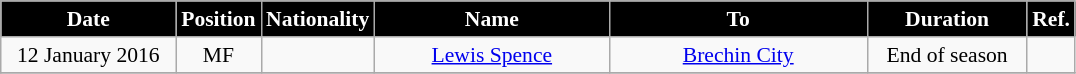<table class="wikitable"  style="text-align:center; font-size:90%; ">
<tr>
<th style="background:#000000; color:#FFFFFF; width:110px;">Date</th>
<th style="background:#000000; color:#FFFFFF; width:50px;">Position</th>
<th style="background:#000000; color:#FFFFFF; width:50px;">Nationality</th>
<th style="background:#000000; color:#FFFFFF; width:150px;">Name</th>
<th style="background:#000000; color:#FFFFFF; width:165px;">To</th>
<th style="background:#000000; color:#FFFFFF; width:100px;">Duration</th>
<th style="background:#000000; color:#FFFFFF; width:25px;">Ref.</th>
</tr>
<tr>
<td>12 January 2016</td>
<td>MF</td>
<td></td>
<td><a href='#'>Lewis Spence</a></td>
<td><a href='#'>Brechin City</a></td>
<td>End of season</td>
<td></td>
</tr>
<tr>
</tr>
</table>
